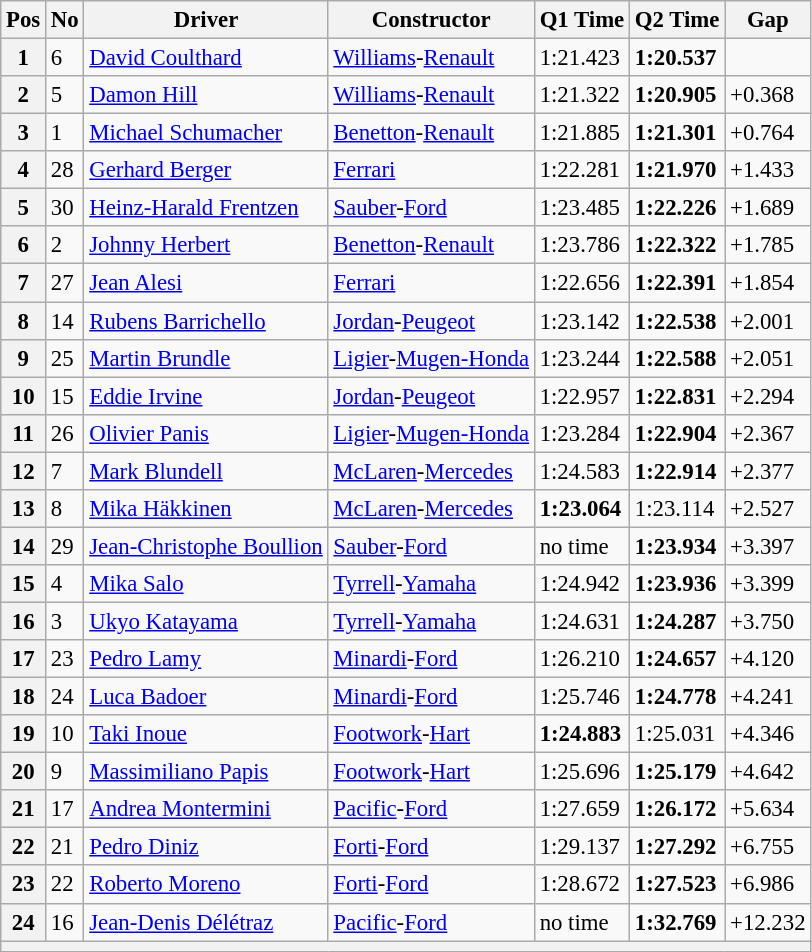<table class="wikitable sortable" style="font-size: 95%;">
<tr>
<th>Pos</th>
<th>No</th>
<th>Driver</th>
<th>Constructor</th>
<th>Q1 Time</th>
<th>Q2 Time</th>
<th>Gap</th>
</tr>
<tr>
<th>1</th>
<td>6</td>
<td> <a href='#'>David Coulthard</a></td>
<td><a href='#'>Williams</a>-<a href='#'>Renault</a></td>
<td>1:21.423</td>
<td><strong>1:20.537</strong></td>
<td></td>
</tr>
<tr>
<th>2</th>
<td>5</td>
<td> <a href='#'>Damon Hill</a></td>
<td><a href='#'>Williams</a>-<a href='#'>Renault</a></td>
<td>1:21.322</td>
<td><strong>1:20.905</strong></td>
<td>+0.368</td>
</tr>
<tr>
<th>3</th>
<td>1</td>
<td> <a href='#'>Michael Schumacher</a></td>
<td><a href='#'>Benetton</a>-<a href='#'>Renault</a></td>
<td>1:21.885</td>
<td><strong>1:21.301</strong></td>
<td>+0.764</td>
</tr>
<tr>
<th>4</th>
<td>28</td>
<td> <a href='#'>Gerhard Berger</a></td>
<td><a href='#'>Ferrari</a></td>
<td>1:22.281</td>
<td><strong>1:21.970</strong></td>
<td>+1.433</td>
</tr>
<tr>
<th>5</th>
<td>30</td>
<td> <a href='#'>Heinz-Harald Frentzen</a></td>
<td><a href='#'>Sauber</a>-<a href='#'>Ford</a></td>
<td>1:23.485</td>
<td><strong>1:22.226</strong></td>
<td>+1.689</td>
</tr>
<tr>
<th>6</th>
<td>2</td>
<td> <a href='#'>Johnny Herbert</a></td>
<td><a href='#'>Benetton</a>-<a href='#'>Renault</a></td>
<td>1:23.786</td>
<td><strong>1:22.322</strong></td>
<td>+1.785</td>
</tr>
<tr>
<th>7</th>
<td>27</td>
<td> <a href='#'>Jean Alesi</a></td>
<td><a href='#'>Ferrari</a></td>
<td>1:22.656</td>
<td><strong>1:22.391</strong></td>
<td>+1.854</td>
</tr>
<tr>
<th>8</th>
<td>14</td>
<td> <a href='#'>Rubens Barrichello</a></td>
<td><a href='#'>Jordan</a>-<a href='#'>Peugeot</a></td>
<td>1:23.142</td>
<td><strong>1:22.538</strong></td>
<td>+2.001</td>
</tr>
<tr>
<th>9</th>
<td>25</td>
<td> <a href='#'>Martin Brundle</a></td>
<td><a href='#'>Ligier</a>-<a href='#'>Mugen-Honda</a></td>
<td>1:23.244</td>
<td><strong>1:22.588</strong></td>
<td>+2.051</td>
</tr>
<tr>
<th>10</th>
<td>15</td>
<td> <a href='#'>Eddie Irvine</a></td>
<td><a href='#'>Jordan</a>-<a href='#'>Peugeot</a></td>
<td>1:22.957</td>
<td><strong>1:22.831</strong></td>
<td>+2.294</td>
</tr>
<tr>
<th>11</th>
<td>26</td>
<td> <a href='#'>Olivier Panis</a></td>
<td><a href='#'>Ligier</a>-<a href='#'>Mugen-Honda</a></td>
<td>1:23.284</td>
<td><strong>1:22.904</strong></td>
<td>+2.367</td>
</tr>
<tr>
<th>12</th>
<td>7</td>
<td> <a href='#'>Mark Blundell</a></td>
<td><a href='#'>McLaren</a>-<a href='#'>Mercedes</a></td>
<td>1:24.583</td>
<td><strong>1:22.914</strong></td>
<td>+2.377</td>
</tr>
<tr>
<th>13</th>
<td>8</td>
<td> <a href='#'>Mika Häkkinen</a></td>
<td><a href='#'>McLaren</a>-<a href='#'>Mercedes</a></td>
<td><strong>1:23.064</strong></td>
<td>1:23.114</td>
<td>+2.527</td>
</tr>
<tr>
<th>14</th>
<td>29</td>
<td> <a href='#'>Jean-Christophe Boullion</a></td>
<td><a href='#'>Sauber</a>-<a href='#'>Ford</a></td>
<td>no time</td>
<td><strong>1:23.934</strong></td>
<td>+3.397</td>
</tr>
<tr>
<th>15</th>
<td>4</td>
<td> <a href='#'>Mika Salo</a></td>
<td><a href='#'>Tyrrell</a>-<a href='#'>Yamaha</a></td>
<td>1:24.942</td>
<td><strong>1:23.936</strong></td>
<td>+3.399</td>
</tr>
<tr>
<th>16</th>
<td>3</td>
<td> <a href='#'>Ukyo Katayama</a></td>
<td><a href='#'>Tyrrell</a>-<a href='#'>Yamaha</a></td>
<td>1:24.631</td>
<td><strong>1:24.287</strong></td>
<td>+3.750</td>
</tr>
<tr>
<th>17</th>
<td>23</td>
<td> <a href='#'>Pedro Lamy</a></td>
<td><a href='#'>Minardi</a>-<a href='#'>Ford</a></td>
<td>1:26.210</td>
<td><strong>1:24.657</strong></td>
<td>+4.120</td>
</tr>
<tr>
<th>18</th>
<td>24</td>
<td> <a href='#'>Luca Badoer</a></td>
<td><a href='#'>Minardi</a>-<a href='#'>Ford</a></td>
<td>1:25.746</td>
<td><strong>1:24.778</strong></td>
<td>+4.241</td>
</tr>
<tr>
<th>19</th>
<td>10</td>
<td> <a href='#'>Taki Inoue</a></td>
<td><a href='#'>Footwork</a>-<a href='#'>Hart</a></td>
<td><strong>1:24.883</strong></td>
<td>1:25.031</td>
<td>+4.346</td>
</tr>
<tr>
<th>20</th>
<td>9</td>
<td> <a href='#'>Massimiliano Papis</a></td>
<td><a href='#'>Footwork</a>-<a href='#'>Hart</a></td>
<td>1:25.696</td>
<td><strong>1:25.179</strong></td>
<td>+4.642</td>
</tr>
<tr>
<th>21</th>
<td>17</td>
<td> <a href='#'>Andrea Montermini</a></td>
<td><a href='#'>Pacific</a>-<a href='#'>Ford</a></td>
<td>1:27.659</td>
<td><strong>1:26.172</strong></td>
<td>+5.634</td>
</tr>
<tr>
<th>22</th>
<td>21</td>
<td> <a href='#'>Pedro Diniz</a></td>
<td><a href='#'>Forti</a>-<a href='#'>Ford</a></td>
<td>1:29.137</td>
<td><strong>1:27.292</strong></td>
<td>+6.755</td>
</tr>
<tr>
<th>23</th>
<td>22</td>
<td> <a href='#'>Roberto Moreno</a></td>
<td><a href='#'>Forti</a>-<a href='#'>Ford</a></td>
<td>1:28.672</td>
<td><strong>1:27.523</strong></td>
<td>+6.986</td>
</tr>
<tr>
<th>24</th>
<td>16</td>
<td> <a href='#'>Jean-Denis Délétraz</a></td>
<td><a href='#'>Pacific</a>-<a href='#'>Ford</a></td>
<td>no time</td>
<td><strong>1:32.769</strong></td>
<td>+12.232</td>
</tr>
<tr>
<th colspan="7"></th>
</tr>
</table>
